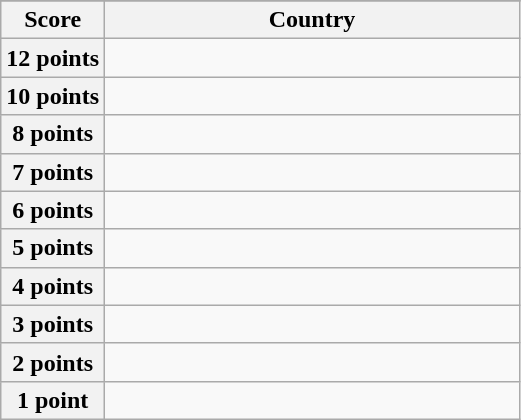<table class="wikitable">
<tr>
</tr>
<tr>
<th scope="col" width="20%">Score</th>
<th scope="col">Country</th>
</tr>
<tr>
<th scope="row">12 points</th>
<td></td>
</tr>
<tr>
<th scope="row">10 points</th>
<td></td>
</tr>
<tr>
<th scope="row">8 points</th>
<td></td>
</tr>
<tr>
<th scope="row">7 points</th>
<td></td>
</tr>
<tr>
<th scope="row">6 points</th>
<td></td>
</tr>
<tr>
<th scope="row">5 points</th>
<td></td>
</tr>
<tr>
<th scope="row">4 points</th>
<td></td>
</tr>
<tr>
<th scope="row">3 points</th>
<td></td>
</tr>
<tr>
<th scope="row">2 points</th>
<td></td>
</tr>
<tr>
<th scope="row">1 point</th>
<td></td>
</tr>
</table>
